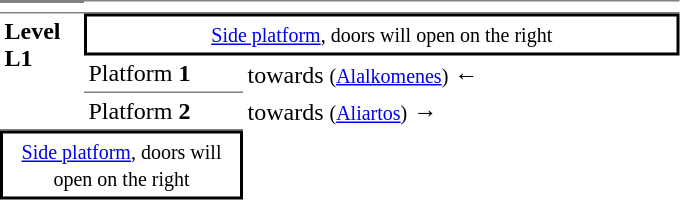<table table border=0 cellspacing=0 cellpadding=3>
<tr>
<td style="border-bottom:solid 1px gray;border-top:solid 2px gray;" width=50 valign=top></td>
<td style="border-top:solid 1px gray;border-bottom:solid 1px gray;" width=100 valign=top></td>
<td style="border-top:solid 1px gray;border-bottom:solid 1px gray;" width=285 valign=top></td>
</tr>
<tr>
<td style="border-bottom:solid 1px gray;" rowspan=4 valign=top><strong>Level<br>L1</strong></td>
<td style="border-top:solid 2px black;border-right:solid 2px black;border-left:solid 2px black;border-bottom:solid 2px black;text-align:center;" colspan=2><small><a href='#'>Side platform</a>, doors will open on the right</small></td>
</tr>
<tr>
<td style="border-bottom:solid 1px gray;">Platform <span><strong>1</strong></span></td>
<td> towards  <small>(<a href='#'>Alalkomenes</a>)</small> ←</td>
</tr>
<tr>
<td style="border-bottom:solid 1px gray;">Platform <span><strong>2</strong></span></td>
<td> towards  <small>(<a href='#'>Aliartos</a>)</small> →</td>
</tr>
<tr>
</tr>
<tr>
<td style="border-top:solid 2px black;border-left:solid 2px black;border-right:solid 2px black;border-bottom:solid 2px black;text-align:center;" colspan=2><small><a href='#'>Side platform</a>, doors will open on the right</small></td>
</tr>
</table>
